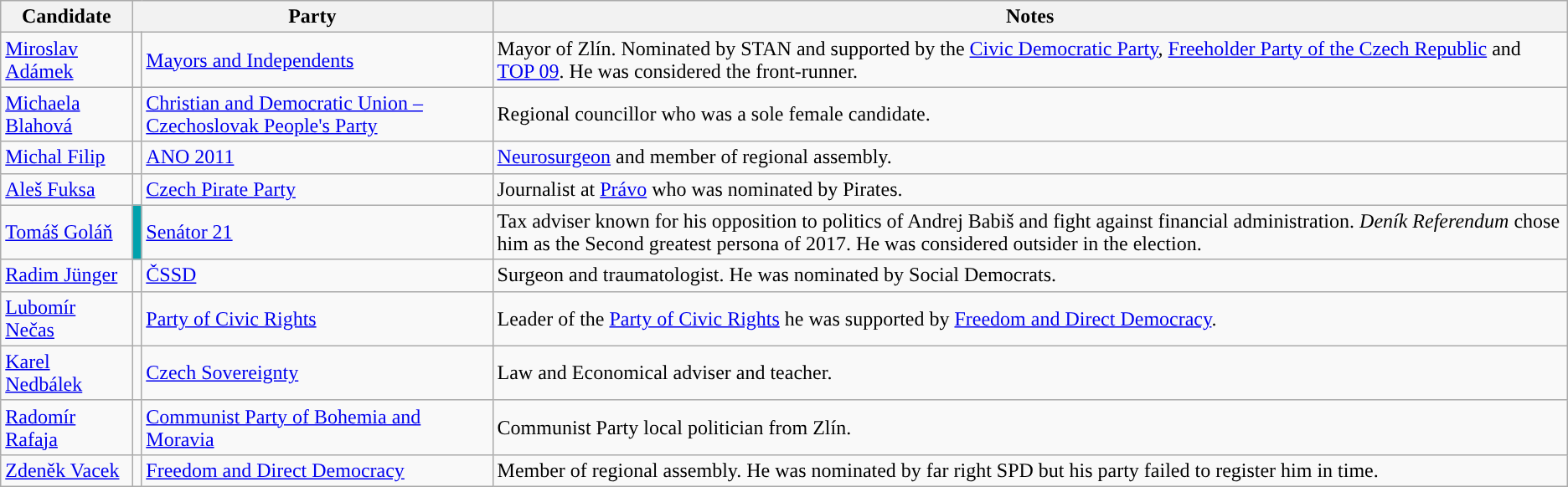<table class="wikitable">
<tr>
<th>Candidate</th>
<th colspan="2">Party</th>
<th>Notes</th>
</tr>
<tr>
<td><a href='#'>Miroslav Adámek</a></td>
<td style="background-color:"></td>
<td><a href='#'>Mayors and Independents</a></td>
<td>Mayor of Zlín. Nominated by STAN and supported by the <a href='#'>Civic Democratic Party</a>, <a href='#'>Freeholder Party of the Czech Republic</a> and <a href='#'>TOP 09</a>. He was considered the front-runner.</td>
</tr>
<tr>
<td><a href='#'>Michaela Blahová</a></td>
<td style="background-color:"></td>
<td><a href='#'>Christian and Democratic Union – Czechoslovak People's Party</a></td>
<td>Regional councillor who was a sole female candidate.</td>
</tr>
<tr>
<td><a href='#'>Michal Filip</a></td>
<td style="background-color:"></td>
<td><a href='#'>ANO 2011</a></td>
<td><a href='#'>Neurosurgeon</a> and member of regional assembly.</td>
</tr>
<tr>
<td><a href='#'>Aleš Fuksa</a></td>
<td style="background-color:"></td>
<td><a href='#'>Czech Pirate Party</a></td>
<td>Journalist at <a href='#'>Právo</a> who was nominated by Pirates.</td>
</tr>
<tr>
<td><a href='#'>Tomáš Goláň</a></td>
<td style="background:#00A2AD;"></td>
<td><a href='#'>Senátor 21</a></td>
<td>Tax adviser known for his opposition to politics of Andrej Babiš and fight against financial administration. <em>Deník Referendum</em> chose him as the Second greatest persona of 2017. He was considered outsider in the election.</td>
</tr>
<tr>
<td><a href='#'>Radim Jünger</a></td>
<td style="background-color:"></td>
<td><a href='#'>ČSSD</a></td>
<td>Surgeon and traumatologist. He was nominated by Social Democrats.</td>
</tr>
<tr>
<td><a href='#'>Lubomír Nečas</a></td>
<td style="background-color:"></td>
<td><a href='#'>Party of Civic Rights</a></td>
<td>Leader of the <a href='#'>Party of Civic Rights</a> he was supported by <a href='#'>Freedom and Direct Democracy</a>.</td>
</tr>
<tr>
<td><a href='#'>Karel Nedbálek</a></td>
<td style="background:"></td>
<td><a href='#'>Czech Sovereignty</a></td>
<td>Law and Economical adviser and teacher.</td>
</tr>
<tr>
<td><a href='#'>Radomír Rafaja</a></td>
<td style="background-color:"></td>
<td><a href='#'>Communist Party of Bohemia and Moravia</a></td>
<td>Communist Party local politician from Zlín.</td>
</tr>
<tr>
<td><a href='#'>Zdeněk Vacek</a></td>
<td style="background-color:"></td>
<td><a href='#'>Freedom and Direct Democracy</a></td>
<td>Member of regional assembly. He was nominated by far right SPD but his party failed to register him in time.</td>
</tr>
</table>
